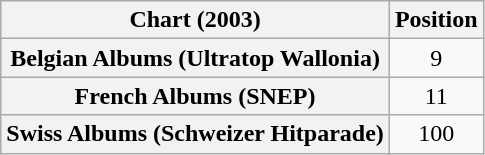<table class="wikitable sortable plainrowheaders" style="text-align:center">
<tr>
<th scope="col">Chart (2003)</th>
<th scope="col">Position</th>
</tr>
<tr>
<th scope="row">Belgian Albums (Ultratop Wallonia)</th>
<td>9</td>
</tr>
<tr>
<th scope="row">French Albums (SNEP)</th>
<td>11</td>
</tr>
<tr>
<th scope="row">Swiss Albums (Schweizer Hitparade)</th>
<td>100</td>
</tr>
</table>
